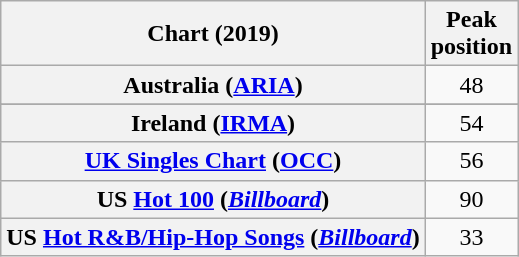<table class="wikitable sortable plainrowheaders" style="text-align:center">
<tr>
<th scope="col">Chart (2019)</th>
<th scope="col">Peak<br>position</th>
</tr>
<tr>
<th scope="row">Australia (<a href='#'>ARIA</a>)</th>
<td align="center">48</td>
</tr>
<tr>
</tr>
<tr>
<th scope="row">Ireland (<a href='#'>IRMA</a>)</th>
<td>54</td>
</tr>
<tr>
<th scope="row"><a href='#'>UK Singles Chart</a> (<a href='#'>OCC</a>)</th>
<td>56</td>
</tr>
<tr>
<th scope="row">US <a href='#'>Hot 100</a> (<em><a href='#'>Billboard</a></em>)</th>
<td>90</td>
</tr>
<tr>
<th scope="row">US <a href='#'>Hot R&B/Hip-Hop Songs</a> (<em><a href='#'>Billboard</a></em>)</th>
<td>33</td>
</tr>
</table>
